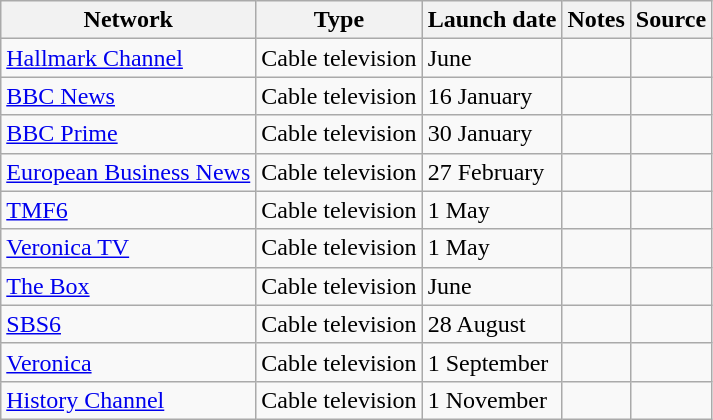<table class="wikitable sortable">
<tr>
<th>Network</th>
<th>Type</th>
<th>Launch date</th>
<th>Notes</th>
<th>Source</th>
</tr>
<tr>
<td><a href='#'>Hallmark Channel</a></td>
<td>Cable television</td>
<td>June</td>
<td></td>
<td></td>
</tr>
<tr>
<td><a href='#'>BBC News</a></td>
<td>Cable television</td>
<td>16 January</td>
<td></td>
<td></td>
</tr>
<tr>
<td><a href='#'>BBC Prime</a></td>
<td>Cable television</td>
<td>30 January</td>
<td></td>
<td></td>
</tr>
<tr>
<td><a href='#'>European Business News</a></td>
<td>Cable television</td>
<td>27 February</td>
<td></td>
<td></td>
</tr>
<tr>
<td><a href='#'>TMF6</a></td>
<td>Cable television</td>
<td>1 May</td>
<td></td>
<td></td>
</tr>
<tr>
<td><a href='#'>Veronica TV</a></td>
<td>Cable television</td>
<td>1 May</td>
<td></td>
<td></td>
</tr>
<tr>
<td><a href='#'>The Box</a></td>
<td>Cable television</td>
<td>June</td>
<td></td>
<td></td>
</tr>
<tr>
<td><a href='#'>SBS6</a></td>
<td>Cable television</td>
<td>28 August</td>
<td></td>
<td></td>
</tr>
<tr>
<td><a href='#'>Veronica</a></td>
<td>Cable television</td>
<td>1 September</td>
<td></td>
<td></td>
</tr>
<tr>
<td><a href='#'>History Channel</a></td>
<td>Cable television</td>
<td>1 November</td>
<td></td>
<td></td>
</tr>
</table>
